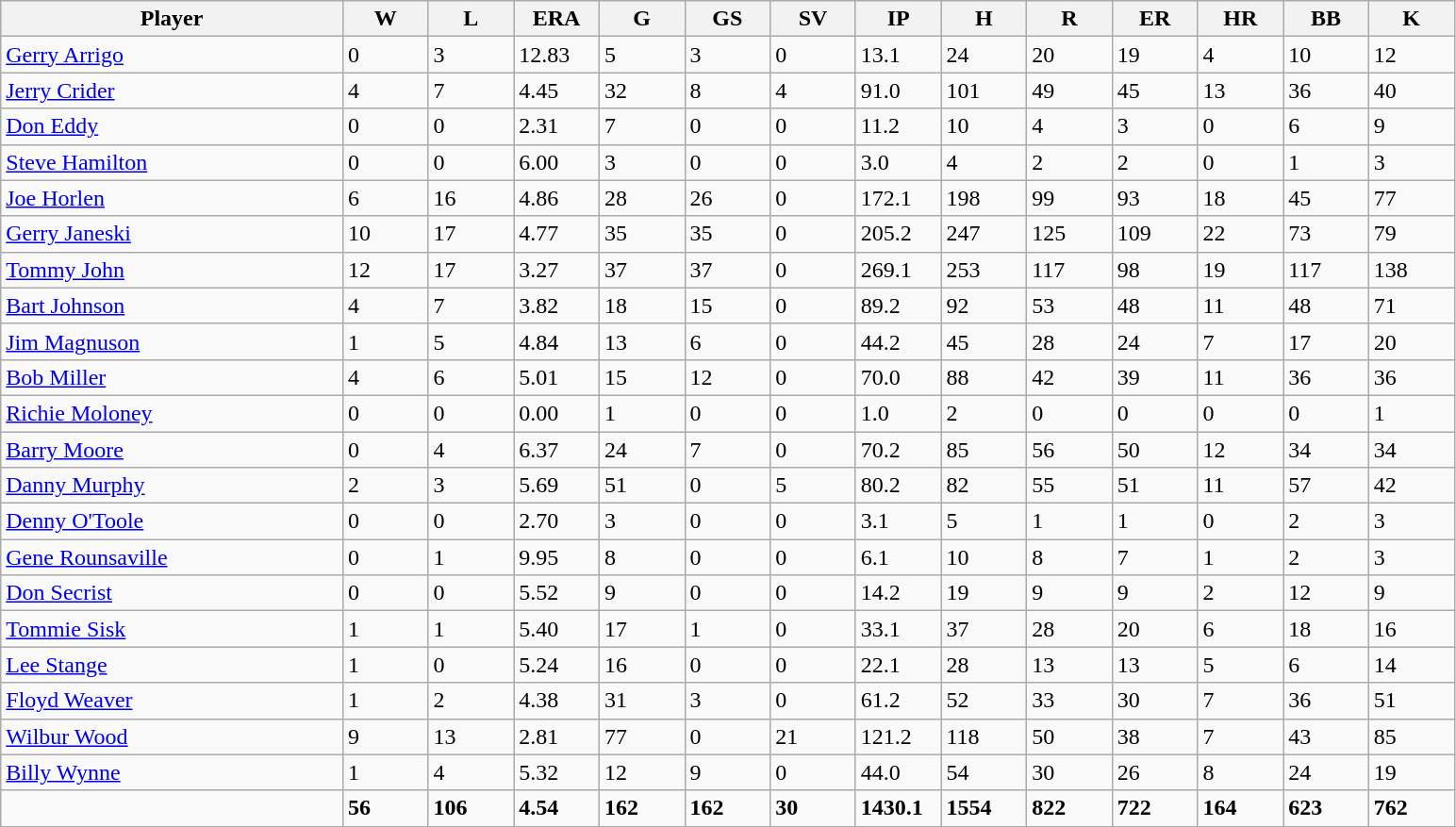<table class="wikitable sortable">
<tr>
<th width="20%">Player</th>
<th width="5%">W</th>
<th width="5%">L</th>
<th width="5%">ERA</th>
<th width="5%">G</th>
<th width="5%">GS</th>
<th width="5%">SV</th>
<th width="5%">IP</th>
<th width="5%">H</th>
<th width="5%">R</th>
<th width="5%">ER</th>
<th width="5%">HR</th>
<th width="5%">BB</th>
<th width="5%">K</th>
</tr>
<tr>
<td><a href='#'>Gerry Arrigo</a></td>
<td>0</td>
<td>3</td>
<td>12.83</td>
<td>5</td>
<td>3</td>
<td>0</td>
<td>13.1</td>
<td>24</td>
<td>20</td>
<td>19</td>
<td>4</td>
<td>10</td>
<td>12</td>
</tr>
<tr>
<td><a href='#'>Jerry Crider</a></td>
<td>4</td>
<td>7</td>
<td>4.45</td>
<td>32</td>
<td>8</td>
<td>4</td>
<td>91.0</td>
<td>101</td>
<td>49</td>
<td>45</td>
<td>13</td>
<td>36</td>
<td>40</td>
</tr>
<tr>
<td><a href='#'>Don Eddy</a></td>
<td>0</td>
<td>0</td>
<td>2.31</td>
<td>7</td>
<td>0</td>
<td>0</td>
<td>11.2</td>
<td>10</td>
<td>4</td>
<td>3</td>
<td>0</td>
<td>6</td>
<td>9</td>
</tr>
<tr>
<td><a href='#'>Steve Hamilton</a></td>
<td>0</td>
<td>0</td>
<td>6.00</td>
<td>3</td>
<td>0</td>
<td>0</td>
<td>3.0</td>
<td>4</td>
<td>2</td>
<td>2</td>
<td>0</td>
<td>1</td>
<td>3</td>
</tr>
<tr>
<td><a href='#'>Joe Horlen</a></td>
<td>6</td>
<td>16</td>
<td>4.86</td>
<td>28</td>
<td>26</td>
<td>0</td>
<td>172.1</td>
<td>198</td>
<td>99</td>
<td>93</td>
<td>18</td>
<td>45</td>
<td>77</td>
</tr>
<tr>
<td><a href='#'>Gerry Janeski</a></td>
<td>10</td>
<td>17</td>
<td>4.77</td>
<td>35</td>
<td>35</td>
<td>0</td>
<td>205.2</td>
<td>247</td>
<td>125</td>
<td>109</td>
<td>22</td>
<td>73</td>
<td>79</td>
</tr>
<tr>
<td><a href='#'>Tommy John</a></td>
<td>12</td>
<td>17</td>
<td>3.27</td>
<td>37</td>
<td>37</td>
<td>0</td>
<td>269.1</td>
<td>253</td>
<td>117</td>
<td>98</td>
<td>19</td>
<td>117</td>
<td>138</td>
</tr>
<tr>
<td><a href='#'>Bart Johnson</a></td>
<td>4</td>
<td>7</td>
<td>3.82</td>
<td>18</td>
<td>15</td>
<td>0</td>
<td>89.2</td>
<td>92</td>
<td>53</td>
<td>48</td>
<td>11</td>
<td>48</td>
<td>71</td>
</tr>
<tr>
<td><a href='#'>Jim Magnuson</a></td>
<td>1</td>
<td>5</td>
<td>4.84</td>
<td>13</td>
<td>6</td>
<td>0</td>
<td>44.2</td>
<td>45</td>
<td>28</td>
<td>24</td>
<td>7</td>
<td>17</td>
<td>20</td>
</tr>
<tr>
<td><a href='#'>Bob Miller</a></td>
<td>4</td>
<td>6</td>
<td>5.01</td>
<td>15</td>
<td>12</td>
<td>0</td>
<td>70.0</td>
<td>88</td>
<td>42</td>
<td>39</td>
<td>11</td>
<td>36</td>
<td>36</td>
</tr>
<tr>
<td><a href='#'>Richie Moloney</a></td>
<td>0</td>
<td>0</td>
<td>0.00</td>
<td>1</td>
<td>0</td>
<td>0</td>
<td>1.0</td>
<td>2</td>
<td>0</td>
<td>0</td>
<td>0</td>
<td>0</td>
<td>1</td>
</tr>
<tr>
<td><a href='#'>Barry Moore</a></td>
<td>0</td>
<td>4</td>
<td>6.37</td>
<td>24</td>
<td>7</td>
<td>0</td>
<td>70.2</td>
<td>85</td>
<td>56</td>
<td>50</td>
<td>12</td>
<td>34</td>
<td>34</td>
</tr>
<tr>
<td><a href='#'>Danny Murphy</a></td>
<td>2</td>
<td>3</td>
<td>5.69</td>
<td>51</td>
<td>0</td>
<td>5</td>
<td>80.2</td>
<td>82</td>
<td>55</td>
<td>51</td>
<td>11</td>
<td>57</td>
<td>42</td>
</tr>
<tr>
<td><a href='#'>Denny O'Toole</a></td>
<td>0</td>
<td>0</td>
<td>2.70</td>
<td>3</td>
<td>0</td>
<td>0</td>
<td>3.1</td>
<td>5</td>
<td>1</td>
<td>1</td>
<td>0</td>
<td>2</td>
<td>3</td>
</tr>
<tr>
<td><a href='#'>Gene Rounsaville</a></td>
<td>0</td>
<td>1</td>
<td>9.95</td>
<td>8</td>
<td>0</td>
<td>0</td>
<td>6.1</td>
<td>10</td>
<td>8</td>
<td>7</td>
<td>1</td>
<td>2</td>
<td>3</td>
</tr>
<tr>
<td><a href='#'>Don Secrist</a></td>
<td>0</td>
<td>0</td>
<td>5.52</td>
<td>9</td>
<td>0</td>
<td>0</td>
<td>14.2</td>
<td>19</td>
<td>9</td>
<td>9</td>
<td>2</td>
<td>12</td>
<td>9</td>
</tr>
<tr>
<td><a href='#'>Tommie Sisk</a></td>
<td>1</td>
<td>1</td>
<td>5.40</td>
<td>17</td>
<td>1</td>
<td>0</td>
<td>33.1</td>
<td>37</td>
<td>28</td>
<td>20</td>
<td>6</td>
<td>18</td>
<td>16</td>
</tr>
<tr>
<td><a href='#'>Lee Stange</a></td>
<td>1</td>
<td>0</td>
<td>5.24</td>
<td>16</td>
<td>0</td>
<td>0</td>
<td>22.1</td>
<td>28</td>
<td>13</td>
<td>13</td>
<td>5</td>
<td>6</td>
<td>14</td>
</tr>
<tr>
<td><a href='#'>Floyd Weaver</a></td>
<td>1</td>
<td>2</td>
<td>4.38</td>
<td>31</td>
<td>3</td>
<td>0</td>
<td>61.2</td>
<td>52</td>
<td>33</td>
<td>30</td>
<td>7</td>
<td>36</td>
<td>51</td>
</tr>
<tr>
<td><a href='#'>Wilbur Wood</a></td>
<td>9</td>
<td>13</td>
<td>2.81</td>
<td>77</td>
<td>0</td>
<td>21</td>
<td>121.2</td>
<td>118</td>
<td>50</td>
<td>38</td>
<td>7</td>
<td>43</td>
<td>85</td>
</tr>
<tr>
<td><a href='#'>Billy Wynne</a></td>
<td>1</td>
<td>4</td>
<td>5.32</td>
<td>12</td>
<td>9</td>
<td>0</td>
<td>44.0</td>
<td>54</td>
<td>30</td>
<td>26</td>
<td>8</td>
<td>24</td>
<td>19</td>
</tr>
<tr class="sortbottom">
<td></td>
<td><strong>56</strong></td>
<td><strong>106</strong></td>
<td><strong>4.54</strong></td>
<td><strong>162</strong></td>
<td><strong>162</strong></td>
<td><strong>30</strong></td>
<td><strong>1430.1</strong></td>
<td><strong>1554</strong></td>
<td><strong>822</strong></td>
<td><strong>722</strong></td>
<td><strong>164</strong></td>
<td><strong>623</strong></td>
<td><strong>762</strong></td>
</tr>
</table>
